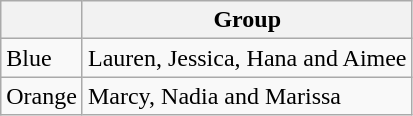<table class="wikitable">
<tr>
<th></th>
<th>Group</th>
</tr>
<tr>
<td>Blue</td>
<td>Lauren, Jessica, Hana and Aimee</td>
</tr>
<tr>
<td>Orange</td>
<td>Marcy, Nadia and Marissa</td>
</tr>
</table>
